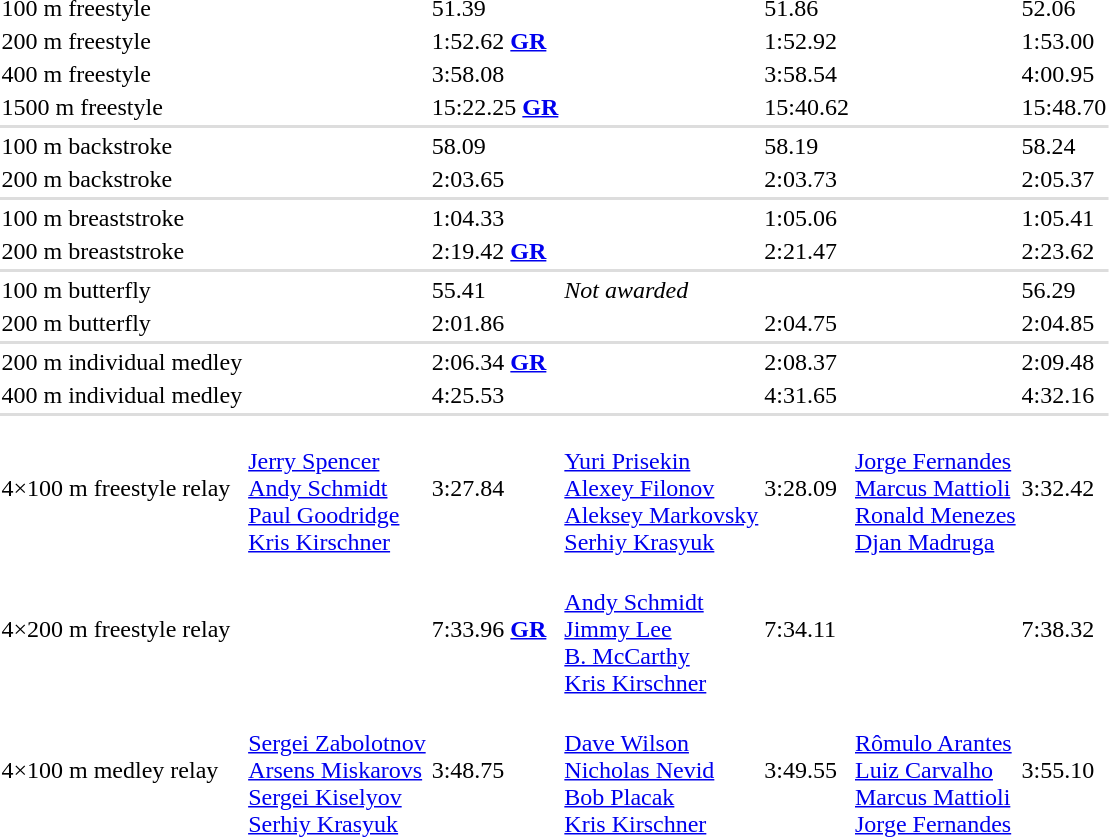<table>
<tr>
<td>100 m freestyle<br></td>
<td></td>
<td>51.39</td>
<td></td>
<td>51.86</td>
<td></td>
<td>52.06</td>
</tr>
<tr>
<td>200 m freestyle<br></td>
<td></td>
<td>1:52.62 <strong><a href='#'>GR</a></strong></td>
<td></td>
<td>1:52.92</td>
<td></td>
<td>1:53.00</td>
</tr>
<tr>
<td>400 m freestyle<br></td>
<td></td>
<td>3:58.08</td>
<td></td>
<td>3:58.54</td>
<td></td>
<td>4:00.95</td>
</tr>
<tr>
<td>1500 m freestyle<br></td>
<td></td>
<td>15:22.25 <strong><a href='#'>GR</a></strong></td>
<td></td>
<td>15:40.62</td>
<td></td>
<td>15:48.70</td>
</tr>
<tr bgcolor=#DDDDDD>
<td colspan=7></td>
</tr>
<tr>
<td>100 m backstroke<br></td>
<td></td>
<td>58.09</td>
<td></td>
<td>58.19</td>
<td></td>
<td>58.24</td>
</tr>
<tr>
<td>200 m backstroke<br></td>
<td></td>
<td>2:03.65</td>
<td></td>
<td>2:03.73</td>
<td></td>
<td>2:05.37</td>
</tr>
<tr bgcolor=#DDDDDD>
<td colspan=7></td>
</tr>
<tr>
<td>100 m breaststroke<br></td>
<td></td>
<td>1:04.33</td>
<td></td>
<td>1:05.06</td>
<td></td>
<td>1:05.41</td>
</tr>
<tr>
<td>200 m breaststroke<br></td>
<td></td>
<td>2:19.42 <strong><a href='#'>GR</a></strong></td>
<td></td>
<td>2:21.47</td>
<td></td>
<td>2:23.62</td>
</tr>
<tr bgcolor=#DDDDDD>
<td colspan=7></td>
</tr>
<tr>
<td>100 m butterfly<br></td>
<td><br></td>
<td>55.41</td>
<td><em>Not awarded</em></td>
<td></td>
<td></td>
<td>56.29</td>
</tr>
<tr>
<td>200 m butterfly<br></td>
<td></td>
<td>2:01.86</td>
<td></td>
<td>2:04.75</td>
<td></td>
<td>2:04.85</td>
</tr>
<tr bgcolor=#DDDDDD>
<td colspan=7></td>
</tr>
<tr>
<td>200 m individual medley<br></td>
<td></td>
<td>2:06.34 <strong><a href='#'>GR</a></strong></td>
<td></td>
<td>2:08.37</td>
<td></td>
<td>2:09.48</td>
</tr>
<tr>
<td>400 m individual medley<br></td>
<td></td>
<td>4:25.53</td>
<td></td>
<td>4:31.65</td>
<td></td>
<td>4:32.16</td>
</tr>
<tr bgcolor=#DDDDDD>
<td colspan=7></td>
</tr>
<tr>
<td>4×100 m freestyle relay<br></td>
<td><br><a href='#'>Jerry Spencer</a><br><a href='#'>Andy Schmidt</a><br><a href='#'>Paul Goodridge</a><br><a href='#'>Kris Kirschner</a></td>
<td>3:27.84</td>
<td><br><a href='#'>Yuri Prisekin</a><br><a href='#'>Alexey Filonov</a><br><a href='#'>Aleksey Markovsky</a><br><a href='#'>Serhiy Krasyuk</a></td>
<td>3:28.09</td>
<td><br><a href='#'>Jorge Fernandes</a><br><a href='#'>Marcus Mattioli</a><br><a href='#'>Ronald Menezes</a><br><a href='#'>Djan Madruga</a></td>
<td>3:32.42</td>
</tr>
<tr>
<td>4×200 m freestyle relay<br></td>
<td></td>
<td>7:33.96 <strong><a href='#'>GR</a></strong></td>
<td><br><a href='#'>Andy Schmidt</a><br><a href='#'>Jimmy Lee</a><br><a href='#'>B. McCarthy</a><br><a href='#'>Kris Kirschner</a></td>
<td>7:34.11</td>
<td></td>
<td>7:38.32</td>
</tr>
<tr>
<td>4×100 m medley relay<br></td>
<td><br><a href='#'>Sergei Zabolotnov</a><br><a href='#'>Arsens Miskarovs</a><br><a href='#'>Sergei Kiselyov</a><br><a href='#'>Serhiy Krasyuk</a></td>
<td>3:48.75</td>
<td><br><a href='#'>Dave Wilson</a><br><a href='#'>Nicholas Nevid</a><br><a href='#'>Bob Placak</a><br><a href='#'>Kris Kirschner</a></td>
<td>3:49.55</td>
<td><br><a href='#'>Rômulo Arantes</a><br><a href='#'>Luiz Carvalho</a><br><a href='#'>Marcus Mattioli</a><br><a href='#'>Jorge Fernandes</a></td>
<td>3:55.10</td>
</tr>
</table>
